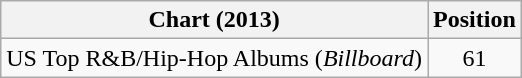<table class="wikitable plainrowheaders">
<tr>
<th>Chart (2013)</th>
<th>Position</th>
</tr>
<tr>
<td>US Top R&B/Hip-Hop Albums (<em>Billboard</em>)</td>
<td style="text-align:center">61</td>
</tr>
</table>
